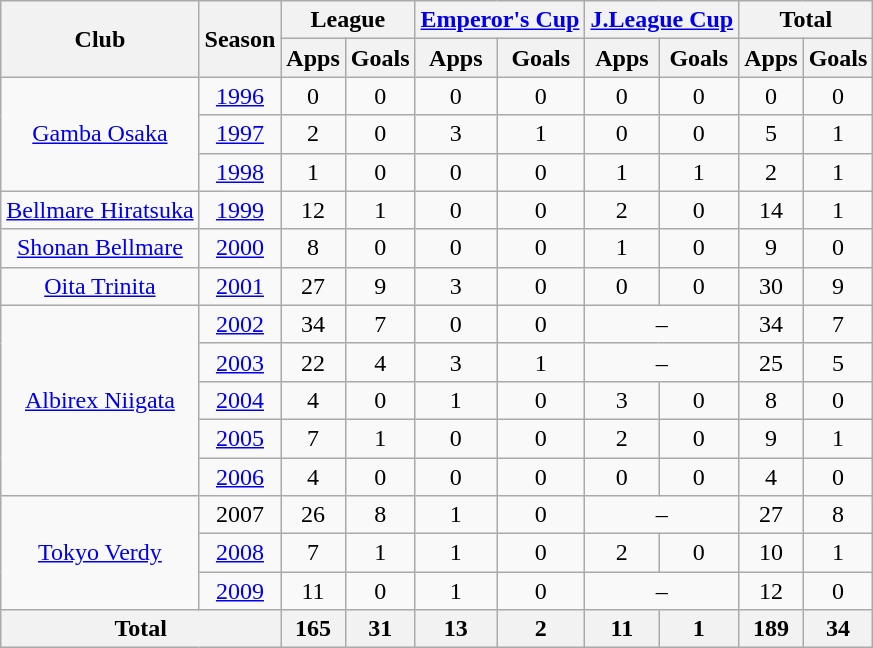<table class="wikitable" style="text-align:center;">
<tr>
<th rowspan=2>Club</th>
<th rowspan=2>Season</th>
<th colspan=2>League</th>
<th colspan=2><a href='#'>Emperor's Cup</a></th>
<th colspan=2><a href='#'>J.League Cup</a></th>
<th colspan=2>Total</th>
</tr>
<tr>
<th>Apps</th>
<th>Goals</th>
<th>Apps</th>
<th>Goals</th>
<th>Apps</th>
<th>Goals</th>
<th>Apps</th>
<th>Goals</th>
</tr>
<tr>
<td rowspan="3"><a href='#'>Gamba Osaka</a></td>
<td><a href='#'>1996</a></td>
<td>0</td>
<td>0</td>
<td>0</td>
<td>0</td>
<td>0</td>
<td>0</td>
<td>0</td>
<td>0</td>
</tr>
<tr>
<td><a href='#'>1997</a></td>
<td>2</td>
<td>0</td>
<td>3</td>
<td>1</td>
<td>0</td>
<td>0</td>
<td>5</td>
<td>1</td>
</tr>
<tr>
<td><a href='#'>1998</a></td>
<td>1</td>
<td>0</td>
<td>0</td>
<td>0</td>
<td>1</td>
<td>1</td>
<td>2</td>
<td>1</td>
</tr>
<tr>
<td><a href='#'>Bellmare Hiratsuka</a></td>
<td><a href='#'>1999</a></td>
<td>12</td>
<td>1</td>
<td>0</td>
<td>0</td>
<td>2</td>
<td>0</td>
<td>14</td>
<td>1</td>
</tr>
<tr>
<td><a href='#'>Shonan Bellmare</a></td>
<td><a href='#'>2000</a></td>
<td>8</td>
<td>0</td>
<td>0</td>
<td>0</td>
<td>1</td>
<td>0</td>
<td>9</td>
<td>0</td>
</tr>
<tr>
<td><a href='#'>Oita Trinita</a></td>
<td><a href='#'>2001</a></td>
<td>27</td>
<td>9</td>
<td>3</td>
<td>0</td>
<td>0</td>
<td>0</td>
<td>30</td>
<td>9</td>
</tr>
<tr>
<td rowspan="5"><a href='#'>Albirex Niigata</a></td>
<td><a href='#'>2002</a></td>
<td>34</td>
<td>7</td>
<td>0</td>
<td>0</td>
<td colspan="2">–</td>
<td>34</td>
<td>7</td>
</tr>
<tr>
<td><a href='#'>2003</a></td>
<td>22</td>
<td>4</td>
<td>3</td>
<td>1</td>
<td colspan="2">–</td>
<td>25</td>
<td>5</td>
</tr>
<tr>
<td><a href='#'>2004</a></td>
<td>4</td>
<td>0</td>
<td>1</td>
<td>0</td>
<td>3</td>
<td>0</td>
<td>8</td>
<td>0</td>
</tr>
<tr>
<td><a href='#'>2005</a></td>
<td>7</td>
<td>1</td>
<td>0</td>
<td>0</td>
<td>2</td>
<td>0</td>
<td>9</td>
<td>1</td>
</tr>
<tr>
<td><a href='#'>2006</a></td>
<td>4</td>
<td>0</td>
<td>0</td>
<td>0</td>
<td>0</td>
<td>0</td>
<td>4</td>
<td>0</td>
</tr>
<tr>
<td rowspan="3"><a href='#'>Tokyo Verdy</a></td>
<td>2007</td>
<td>26</td>
<td>8</td>
<td>1</td>
<td>0</td>
<td colspan="2">–</td>
<td>27</td>
<td>8</td>
</tr>
<tr>
<td><a href='#'>2008</a></td>
<td>7</td>
<td>1</td>
<td>1</td>
<td>0</td>
<td>2</td>
<td>0</td>
<td>10</td>
<td>1</td>
</tr>
<tr>
<td><a href='#'>2009</a></td>
<td>11</td>
<td>0</td>
<td>1</td>
<td>0</td>
<td colspan="2">–</td>
<td>12</td>
<td>0</td>
</tr>
<tr>
<th colspan=2>Total</th>
<th>165</th>
<th>31</th>
<th>13</th>
<th>2</th>
<th>11</th>
<th>1</th>
<th>189</th>
<th>34</th>
</tr>
</table>
